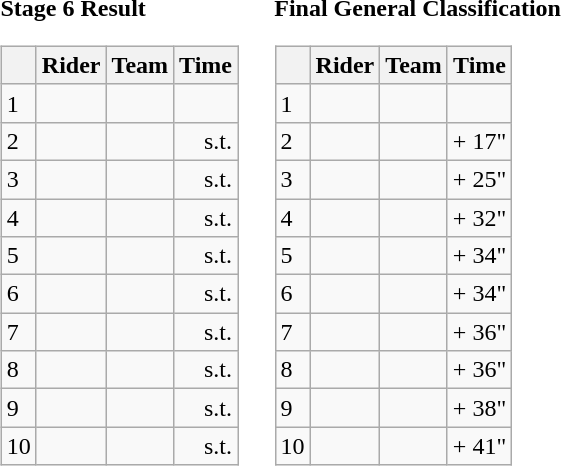<table>
<tr>
<td><strong>Stage 6 Result</strong><br><table class="wikitable">
<tr>
<th></th>
<th>Rider</th>
<th>Team</th>
<th>Time</th>
</tr>
<tr>
<td>1</td>
<td></td>
<td></td>
<td align="right"></td>
</tr>
<tr>
<td>2</td>
<td></td>
<td></td>
<td align="right">s.t.</td>
</tr>
<tr>
<td>3</td>
<td></td>
<td></td>
<td align="right">s.t.</td>
</tr>
<tr>
<td>4</td>
<td></td>
<td></td>
<td align="right">s.t.</td>
</tr>
<tr>
<td>5</td>
<td></td>
<td></td>
<td align="right">s.t.</td>
</tr>
<tr>
<td>6</td>
<td></td>
<td></td>
<td align="right">s.t.</td>
</tr>
<tr>
<td>7</td>
<td></td>
<td></td>
<td align="right">s.t.</td>
</tr>
<tr>
<td>8</td>
<td></td>
<td></td>
<td align="right">s.t.</td>
</tr>
<tr>
<td>9</td>
<td></td>
<td></td>
<td align="right">s.t.</td>
</tr>
<tr>
<td>10</td>
<td></td>
<td></td>
<td align="right">s.t.</td>
</tr>
</table>
</td>
<td></td>
<td><strong>Final General Classification</strong><br><table class="wikitable">
<tr>
<th></th>
<th>Rider</th>
<th>Team</th>
<th>Time</th>
</tr>
<tr>
<td>1</td>
<td>  </td>
<td></td>
<td align="right"></td>
</tr>
<tr>
<td>2</td>
<td> </td>
<td></td>
<td align="right">+ 17"</td>
</tr>
<tr>
<td>3</td>
<td>  </td>
<td></td>
<td align="right">+ 25"</td>
</tr>
<tr>
<td>4</td>
<td></td>
<td></td>
<td align="right">+ 32"</td>
</tr>
<tr>
<td>5</td>
<td></td>
<td></td>
<td align="right">+ 34"</td>
</tr>
<tr>
<td>6</td>
<td></td>
<td></td>
<td align="right">+ 34"</td>
</tr>
<tr>
<td>7</td>
<td></td>
<td></td>
<td align="right">+ 36"</td>
</tr>
<tr>
<td>8</td>
<td></td>
<td></td>
<td align="right">+ 36"</td>
</tr>
<tr>
<td>9</td>
<td></td>
<td></td>
<td align="right">+ 38"</td>
</tr>
<tr>
<td>10</td>
<td></td>
<td></td>
<td align="right">+ 41"</td>
</tr>
</table>
</td>
</tr>
</table>
